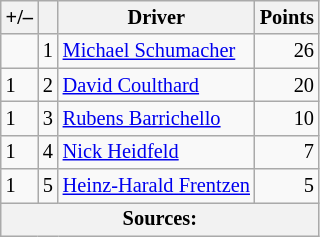<table class="wikitable" style="font-size: 85%;">
<tr>
<th scope="col">+/–</th>
<th scope="col"></th>
<th scope="col">Driver</th>
<th scope="col">Points</th>
</tr>
<tr>
<td align="left"></td>
<td align="center">1</td>
<td> <a href='#'>Michael Schumacher</a></td>
<td align="right">26</td>
</tr>
<tr>
<td align="left"> 1</td>
<td align="center">2</td>
<td> <a href='#'>David Coulthard</a></td>
<td align="right">20</td>
</tr>
<tr>
<td align="left"> 1</td>
<td align="center">3</td>
<td> <a href='#'>Rubens Barrichello</a></td>
<td align="right">10</td>
</tr>
<tr>
<td align="left"> 1</td>
<td align="center">4</td>
<td> <a href='#'>Nick Heidfeld</a></td>
<td align="right">7</td>
</tr>
<tr>
<td align="left"> 1</td>
<td align="center">5</td>
<td> <a href='#'>Heinz-Harald Frentzen</a></td>
<td align="right">5</td>
</tr>
<tr>
<th colspan=4>Sources:</th>
</tr>
</table>
